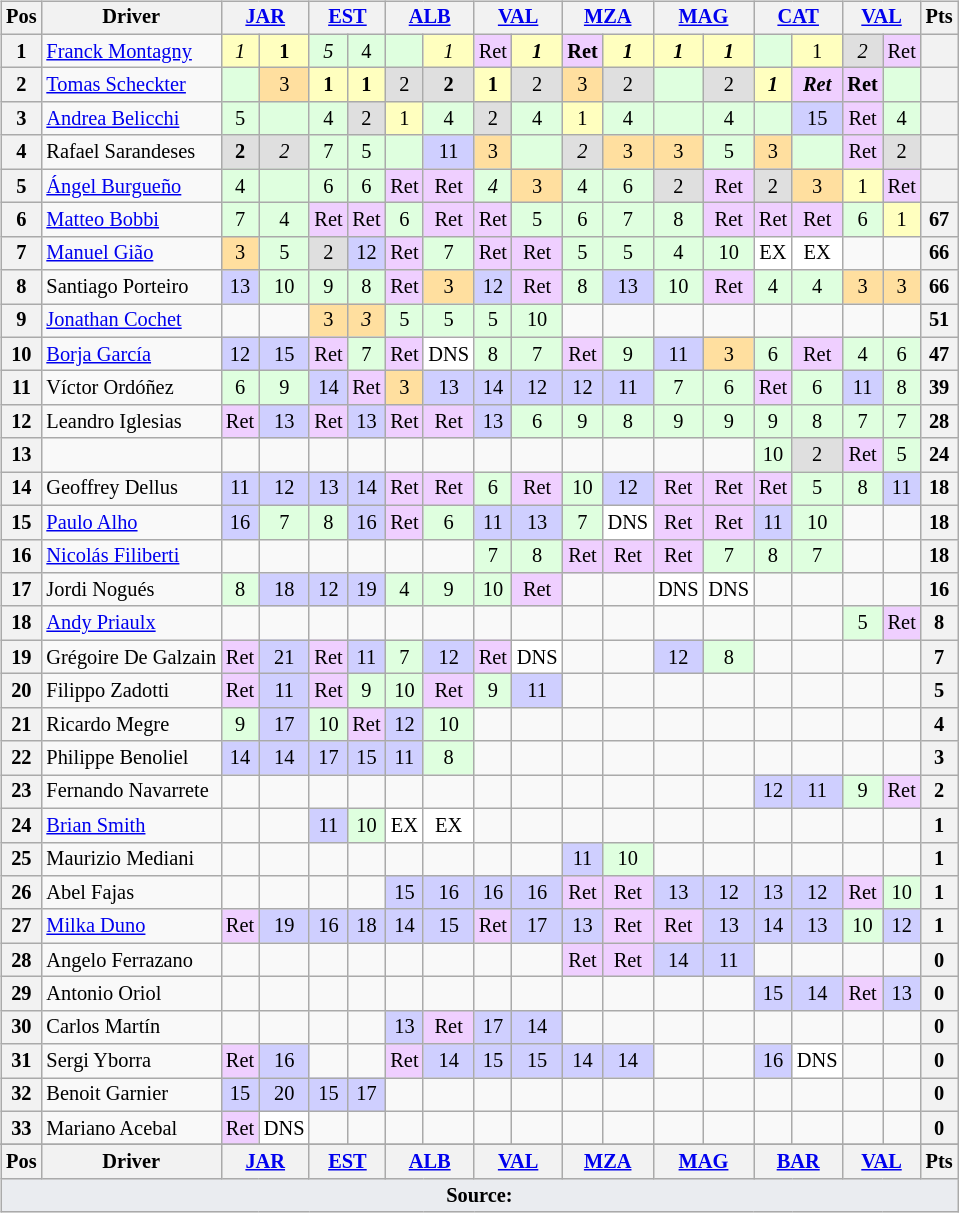<table>
<tr>
<td><br><table class="wikitable" style="font-size: 85%; text-align:center">
<tr valign="top">
<th valign="middle">Pos</th>
<th valign="middle">Driver</th>
<th colspan=2><a href='#'>JAR</a><br></th>
<th colspan=2><a href='#'>EST</a><br></th>
<th colspan=2><a href='#'>ALB</a><br></th>
<th colspan=2><a href='#'>VAL</a><br></th>
<th colspan=2><a href='#'>MZA</a><br></th>
<th colspan=2><a href='#'>MAG</a><br></th>
<th colspan=2><a href='#'>CAT</a><br></th>
<th colspan=2><a href='#'>VAL</a><br></th>
<th valign="middle">Pts</th>
</tr>
<tr>
<th>1</th>
<td align=left> <a href='#'>Franck Montagny</a></td>
<td bgcolor="#FFFFBF"><em>1</em></td>
<td bgcolor="#FFFFBF"><strong>1</strong></td>
<td bgcolor="#DFFFDF"><em>5</em></td>
<td bgcolor="#DFFFDF">4</td>
<td bgcolor="#DFFFDF"></td>
<td bgcolor="#FFFFBF"><em>1</em></td>
<td bgcolor="#EFCFFF">Ret</td>
<td bgcolor="#FFFFBF"><strong><em>1</em></strong></td>
<td bgcolor="#EFCFFF"><strong>Ret</strong></td>
<td bgcolor="#FFFFBF"><strong><em>1</em></strong></td>
<td bgcolor="#FFFFBF"><strong><em>1</em></strong></td>
<td bgcolor="#FFFFBF"><strong><em>1</em></strong></td>
<td bgcolor="#DFFFDF"></td>
<td bgcolor="#FFFFBF">1</td>
<td bgcolor="#DFDFDF"><em>2</em></td>
<td bgcolor="#EFCFFF">Ret</td>
<th></th>
</tr>
<tr>
<th>2</th>
<td align=left> <a href='#'>Tomas Scheckter</a></td>
<td bgcolor="#DFFFDF"></td>
<td bgcolor="#FFDF9F">3</td>
<td bgcolor="#FFFFBF"><strong>1</strong></td>
<td bgcolor="#FFFFBF"><strong>1</strong></td>
<td bgcolor="#DFDFDF">2</td>
<td bgcolor="#DFDFDF"><strong>2</strong></td>
<td bgcolor="#FFFFBF"><strong>1</strong></td>
<td bgcolor="#DFDFDF">2</td>
<td bgcolor="#FFDF9F">3</td>
<td bgcolor="#DFDFDF">2</td>
<td bgcolor="#DFFFDF"></td>
<td bgcolor="#DFDFDF">2</td>
<td bgcolor="#FFFFBF"><strong><em>1</em></strong></td>
<td bgcolor="#EFCFFF"><strong><em>Ret</em></strong></td>
<td bgcolor="#EFCFFF"><strong>Ret</strong></td>
<td bgcolor="#DFFFDF"></td>
<th></th>
</tr>
<tr>
<th>3</th>
<td align=left> <a href='#'>Andrea Belicchi</a></td>
<td bgcolor="#DFFFDF">5</td>
<td bgcolor="#DFFFDF"></td>
<td bgcolor="#DFFFDF">4</td>
<td bgcolor="#DFDFDF">2</td>
<td bgcolor="#FFFFBF">1</td>
<td bgcolor="#DFFFDF">4</td>
<td bgcolor="#DFDFDF">2</td>
<td bgcolor="#DFFFDF">4</td>
<td bgcolor="#FFFFBF">1</td>
<td bgcolor="#DFFFDF">4</td>
<td bgcolor="#DFFFDF"></td>
<td bgcolor="#DFFFDF">4</td>
<td bgcolor="#DFFFDF"></td>
<td bgcolor="#cfcfff">15</td>
<td bgcolor="#EFCFFF">Ret</td>
<td bgcolor="#DFFFDF">4</td>
<th></th>
</tr>
<tr>
<th>4</th>
<td align=left> Rafael Sarandeses</td>
<td bgcolor="#DFDFDF"><strong>2</strong></td>
<td bgcolor="#DFDFDF"><em>2</em></td>
<td bgcolor="#DFFFDF">7</td>
<td bgcolor="#DFFFDF">5</td>
<td bgcolor="#DFFFDF"></td>
<td bgcolor="#cfcfff">11</td>
<td bgcolor="#FFDF9F">3</td>
<td bgcolor="#DFFFDF"></td>
<td bgcolor="#DFDFDF"><em>2</em></td>
<td bgcolor="#FFDF9F">3</td>
<td bgcolor="#FFDF9F">3</td>
<td bgcolor="#DFFFDF">5</td>
<td bgcolor="#FFDF9F">3</td>
<td bgcolor="#DFFFDF"></td>
<td bgcolor="#EFCFFF">Ret</td>
<td bgcolor="#DFDFDF">2</td>
<th></th>
</tr>
<tr>
<th>5</th>
<td align=left> <a href='#'>Ángel Burgueño</a></td>
<td bgcolor="#DFFFDF">4</td>
<td bgcolor="#DFFFDF"></td>
<td bgcolor="#DFFFDF">6</td>
<td bgcolor="#DFFFDF">6</td>
<td bgcolor="#EFCFFF">Ret</td>
<td bgcolor="#EFCFFF">Ret</td>
<td bgcolor="#DFFFDF"><em>4</em></td>
<td bgcolor="#FFDF9F">3</td>
<td bgcolor="#DFFFDF">4</td>
<td bgcolor="#DFFFDF">6</td>
<td bgcolor="#DFDFDF">2</td>
<td bgcolor="#EFCFFF">Ret</td>
<td bgcolor="#DFDFDF">2</td>
<td bgcolor="#FFDF9F">3</td>
<td bgcolor="#FFFFBF">1</td>
<td bgcolor="#EFCFFF">Ret</td>
<th></th>
</tr>
<tr>
<th>6</th>
<td align=left> <a href='#'>Matteo Bobbi</a></td>
<td bgcolor="#DFFFDF">7</td>
<td bgcolor="#DFFFDF">4</td>
<td bgcolor="#EFCFFF">Ret</td>
<td bgcolor="#EFCFFF">Ret</td>
<td bgcolor="#DFFFDF">6</td>
<td bgcolor="#EFCFFF">Ret</td>
<td bgcolor="#EFCFFF">Ret</td>
<td bgcolor="#DFFFDF">5</td>
<td bgcolor="#DFFFDF">6</td>
<td bgcolor="#DFFFDF">7</td>
<td bgcolor="#DFFFDF">8</td>
<td bgcolor="#EFCFFF">Ret</td>
<td bgcolor="#EFCFFF">Ret</td>
<td bgcolor="#EFCFFF">Ret</td>
<td bgcolor="#DFFFDF">6</td>
<td bgcolor="#FFFFBF">1</td>
<th>67</th>
</tr>
<tr>
<th>7</th>
<td align=left> <a href='#'>Manuel Gião</a></td>
<td bgcolor="#FFDF9F">3</td>
<td bgcolor="#DFFFDF">5</td>
<td bgcolor="#DFDFDF">2</td>
<td bgcolor="#cfcfff">12</td>
<td bgcolor="#EFCFFF">Ret</td>
<td bgcolor="#DFFFDF">7</td>
<td bgcolor="#EFCFFF">Ret</td>
<td bgcolor="#EFCFFF">Ret</td>
<td bgcolor="#DFFFDF">5</td>
<td bgcolor="#DFFFDF">5</td>
<td bgcolor="#DFFFDF">4</td>
<td bgcolor="#DFFFDF">10</td>
<td bgcolor="#FFFFFF">EX</td>
<td bgcolor="#FFFFFF">EX</td>
<td></td>
<td></td>
<th>66</th>
</tr>
<tr>
<th>8</th>
<td align=left> Santiago Porteiro</td>
<td bgcolor="#cfcfff">13</td>
<td bgcolor="#DFFFDF">10</td>
<td bgcolor="#DFFFDF">9</td>
<td bgcolor="#DFFFDF">8</td>
<td bgcolor="#EFCFFF">Ret</td>
<td bgcolor="#FFDF9F">3</td>
<td bgcolor="#cfcfff">12</td>
<td bgcolor="#EFCFFF">Ret</td>
<td bgcolor="#DFFFDF">8</td>
<td bgcolor="#cfcfff">13</td>
<td bgcolor="#DFFFDF">10</td>
<td bgcolor="#EFCFFF">Ret</td>
<td bgcolor="#DFFFDF">4</td>
<td bgcolor="#DFFFDF">4</td>
<td bgcolor="#FFDF9F">3</td>
<td bgcolor="#FFDF9F">3</td>
<th>66</th>
</tr>
<tr>
<th>9</th>
<td align=left> <a href='#'>Jonathan Cochet</a></td>
<td></td>
<td></td>
<td bgcolor="#FFDF9F">3</td>
<td bgcolor="#FFDF9F"><em>3</em></td>
<td bgcolor="#DFFFDF">5</td>
<td bgcolor="#DFFFDF">5</td>
<td bgcolor="#DFFFDF">5</td>
<td bgcolor="#DFFFDF">10</td>
<td></td>
<td></td>
<td></td>
<td></td>
<td></td>
<td></td>
<td></td>
<td></td>
<th>51</th>
</tr>
<tr>
<th>10</th>
<td align=left> <a href='#'>Borja García</a></td>
<td bgcolor="#cfcfff">12</td>
<td bgcolor="#cfcfff">15</td>
<td bgcolor="#EFCFFF">Ret</td>
<td bgcolor="#DFFFDF">7</td>
<td bgcolor="#EFCFFF">Ret</td>
<td bgcolor="#FFFFFF">DNS</td>
<td bgcolor="#DFFFDF">8</td>
<td bgcolor="#DFFFDF">7</td>
<td bgcolor="#EFCFFF">Ret</td>
<td bgcolor="#DFFFDF">9</td>
<td bgcolor="#cfcfff">11</td>
<td bgcolor="#FFDF9F">3</td>
<td bgcolor="#DFFFDF">6</td>
<td bgcolor="#EFCFFF">Ret</td>
<td bgcolor="#DFFFDF">4</td>
<td bgcolor="#DFFFDF">6</td>
<th>47</th>
</tr>
<tr>
<th>11</th>
<td align=left> Víctor Ordóñez</td>
<td bgcolor="#DFFFDF">6</td>
<td bgcolor="#DFFFDF">9</td>
<td bgcolor="#cfcfff">14</td>
<td bgcolor="#EFCFFF">Ret</td>
<td bgcolor="#FFDF9F">3</td>
<td bgcolor="#cfcfff">13</td>
<td bgcolor="#cfcfff">14</td>
<td bgcolor="#cfcfff">12</td>
<td bgcolor="#cfcfff">12</td>
<td bgcolor="#cfcfff">11</td>
<td bgcolor="#DFFFDF">7</td>
<td bgcolor="#DFFFDF">6</td>
<td bgcolor="#EFCFFF">Ret</td>
<td bgcolor="#DFFFDF">6</td>
<td bgcolor="#cfcfff">11</td>
<td bgcolor="#DFFFDF">8</td>
<th>39</th>
</tr>
<tr>
<th>12</th>
<td align=left> Leandro Iglesias</td>
<td bgcolor="#EFCFFF">Ret</td>
<td bgcolor="#cfcfff">13</td>
<td bgcolor="#EFCFFF">Ret</td>
<td bgcolor="#cfcfff">13</td>
<td bgcolor="#EFCFFF">Ret</td>
<td bgcolor="#EFCFFF">Ret</td>
<td bgcolor="#cfcfff">13</td>
<td bgcolor="#DFFFDF">6</td>
<td bgcolor="#DFFFDF">9</td>
<td bgcolor="#DFFFDF">8</td>
<td bgcolor="#DFFFDF">9</td>
<td bgcolor="#DFFFDF">9</td>
<td bgcolor="#DFFFDF">9</td>
<td bgcolor="#DFFFDF">8</td>
<td bgcolor="#DFFFDF">7</td>
<td bgcolor="#DFFFDF">7</td>
<th>28</th>
</tr>
<tr>
<th>13</th>
<td align=left></td>
<td></td>
<td></td>
<td></td>
<td></td>
<td></td>
<td></td>
<td></td>
<td></td>
<td></td>
<td></td>
<td></td>
<td></td>
<td bgcolor="#DFFFDF">10</td>
<td bgcolor="#DFDFDF">2</td>
<td bgcolor="#EFCFFF">Ret</td>
<td bgcolor="#DFFFDF">5</td>
<th>24</th>
</tr>
<tr>
<th>14</th>
<td align=left> Geoffrey Dellus</td>
<td bgcolor="#cfcfff">11</td>
<td bgcolor="#cfcfff">12</td>
<td bgcolor="#cfcfff">13</td>
<td bgcolor="#cfcfff">14</td>
<td bgcolor="#EFCFFF">Ret</td>
<td bgcolor="#EFCFFF">Ret</td>
<td bgcolor="#DFFFDF">6</td>
<td bgcolor="#EFCFFF">Ret</td>
<td bgcolor="#DFFFDF">10</td>
<td bgcolor="#cfcfff">12</td>
<td bgcolor="#EFCFFF">Ret</td>
<td bgcolor="#EFCFFF">Ret</td>
<td bgcolor="#EFCFFF">Ret</td>
<td bgcolor="#DFFFDF">5</td>
<td bgcolor="#DFFFDF">8</td>
<td bgcolor="#cfcfff">11</td>
<th>18</th>
</tr>
<tr>
<th>15</th>
<td align=left> <a href='#'>Paulo Alho</a></td>
<td bgcolor="#cfcfff">16</td>
<td bgcolor="#DFFFDF">7</td>
<td bgcolor="#DFFFDF">8</td>
<td bgcolor="#cfcfff">16</td>
<td bgcolor="#EFCFFF">Ret</td>
<td bgcolor="#DFFFDF">6</td>
<td bgcolor="#cfcfff">11</td>
<td bgcolor="#cfcfff">13</td>
<td bgcolor="#DFFFDF">7</td>
<td bgcolor="#FFFFFF">DNS</td>
<td bgcolor="#EFCFFF">Ret</td>
<td bgcolor="#EFCFFF">Ret</td>
<td bgcolor="#cfcfff">11</td>
<td bgcolor="#DFFFDF">10</td>
<td></td>
<td></td>
<th>18</th>
</tr>
<tr>
<th>16</th>
<td align=left> <a href='#'>Nicolás Filiberti</a></td>
<td></td>
<td></td>
<td></td>
<td></td>
<td></td>
<td></td>
<td bgcolor="#DFFFDF">7</td>
<td bgcolor="#DFFFDF">8</td>
<td bgcolor="#EFCFFF">Ret</td>
<td bgcolor="#EFCFFF">Ret</td>
<td bgcolor="#EFCFFF">Ret</td>
<td bgcolor="#DFFFDF">7</td>
<td bgcolor="#DFFFDF">8</td>
<td bgcolor="#DFFFDF">7</td>
<td></td>
<td></td>
<th>18</th>
</tr>
<tr>
<th>17</th>
<td align=left> Jordi Nogués</td>
<td bgcolor="#DFFFDF">8</td>
<td bgcolor="#cfcfff">18</td>
<td bgcolor="#cfcfff">12</td>
<td bgcolor="#cfcfff">19</td>
<td bgcolor="#DFFFDF">4</td>
<td bgcolor="#DFFFDF">9</td>
<td bgcolor="#DFFFDF">10</td>
<td bgcolor="#EFCFFF">Ret</td>
<td></td>
<td></td>
<td bgcolor="#FFFFFF">DNS</td>
<td bgcolor="#FFFFFF">DNS</td>
<td></td>
<td></td>
<td></td>
<td></td>
<th>16</th>
</tr>
<tr>
<th>18</th>
<td align=left> <a href='#'>Andy Priaulx</a></td>
<td></td>
<td></td>
<td></td>
<td></td>
<td></td>
<td></td>
<td></td>
<td></td>
<td></td>
<td></td>
<td></td>
<td></td>
<td></td>
<td></td>
<td bgcolor="#DFFFDF">5</td>
<td bgcolor="#EFCFFF">Ret</td>
<th>8</th>
</tr>
<tr>
<th>19</th>
<td align=left> Grégoire De Galzain</td>
<td bgcolor="#EFCFFF">Ret</td>
<td bgcolor="#cfcfff">21</td>
<td bgcolor="#EFCFFF">Ret</td>
<td bgcolor="#cfcfff">11</td>
<td bgcolor="#DFFFDF">7</td>
<td bgcolor="#cfcfff">12</td>
<td bgcolor="#EFCFFF">Ret</td>
<td bgcolor="#FFFFFF">DNS</td>
<td></td>
<td></td>
<td bgcolor="#cfcfff">12</td>
<td bgcolor="#DFFFDF">8</td>
<td></td>
<td></td>
<td></td>
<td></td>
<th>7</th>
</tr>
<tr>
<th>20</th>
<td align=left> Filippo Zadotti</td>
<td bgcolor="#EFCFFF">Ret</td>
<td bgcolor="#cfcfff">11</td>
<td bgcolor="#EFCFFF">Ret</td>
<td bgcolor="#DFFFDF">9</td>
<td bgcolor="#DFFFDF">10</td>
<td bgcolor="#EFCFFF">Ret</td>
<td bgcolor="#DFFFDF">9</td>
<td bgcolor="#cfcfff">11</td>
<td></td>
<td></td>
<td></td>
<td></td>
<td></td>
<td></td>
<td></td>
<td></td>
<th>5</th>
</tr>
<tr>
<th>21</th>
<td align=left> Ricardo Megre</td>
<td bgcolor="#DFFFDF">9</td>
<td bgcolor="#cfcfff">17</td>
<td bgcolor="#DFFFDF">10</td>
<td bgcolor="#EFCFFF">Ret</td>
<td bgcolor="#cfcfff">12</td>
<td bgcolor="#DFFFDF">10</td>
<td></td>
<td></td>
<td></td>
<td></td>
<td></td>
<td></td>
<td></td>
<td></td>
<td></td>
<td></td>
<th>4</th>
</tr>
<tr>
<th>22</th>
<td align=left> Philippe Benoliel</td>
<td bgcolor="#cfcfff">14</td>
<td bgcolor="#cfcfff">14</td>
<td bgcolor="#cfcfff">17</td>
<td bgcolor="#cfcfff">15</td>
<td bgcolor="#cfcfff">11</td>
<td bgcolor="#DFFFDF">8</td>
<td></td>
<td></td>
<td></td>
<td></td>
<td></td>
<td></td>
<td></td>
<td></td>
<td></td>
<td></td>
<th>3</th>
</tr>
<tr>
<th>23</th>
<td align=left> Fernando Navarrete</td>
<td></td>
<td></td>
<td></td>
<td></td>
<td></td>
<td></td>
<td></td>
<td></td>
<td></td>
<td></td>
<td></td>
<td></td>
<td bgcolor="#cfcfff">12</td>
<td bgcolor="#cfcfff">11</td>
<td bgcolor="#DFFFDF">9</td>
<td bgcolor="#EFCFFF">Ret</td>
<th>2</th>
</tr>
<tr>
<th>24</th>
<td align=left> <a href='#'>Brian Smith</a></td>
<td></td>
<td></td>
<td bgcolor="#cfcfff">11</td>
<td bgcolor="#DFFFDF">10</td>
<td bgcolor="#FFFFFF">EX</td>
<td bgcolor="#FFFFFF">EX</td>
<td></td>
<td></td>
<td></td>
<td></td>
<td></td>
<td></td>
<td></td>
<td></td>
<td></td>
<td></td>
<th>1</th>
</tr>
<tr>
<th>25</th>
<td align=left> Maurizio Mediani</td>
<td></td>
<td></td>
<td></td>
<td></td>
<td></td>
<td></td>
<td></td>
<td></td>
<td bgcolor="#cfcfff">11</td>
<td bgcolor="#DFFFDF">10</td>
<td></td>
<td></td>
<td></td>
<td></td>
<td></td>
<td></td>
<th>1</th>
</tr>
<tr>
<th>26</th>
<td align=left> Abel Fajas</td>
<td></td>
<td></td>
<td></td>
<td></td>
<td bgcolor="#cfcfff">15</td>
<td bgcolor="#cfcfff">16</td>
<td bgcolor="#cfcfff">16</td>
<td bgcolor="#cfcfff">16</td>
<td bgcolor="#EFCFFF">Ret</td>
<td bgcolor="#EFCFFF">Ret</td>
<td bgcolor="#cfcfff">13</td>
<td bgcolor="#cfcfff">12</td>
<td bgcolor="#cfcfff">13</td>
<td bgcolor="#cfcfff">12</td>
<td bgcolor="#EFCFFF">Ret</td>
<td bgcolor="#DFFFDF">10</td>
<th>1</th>
</tr>
<tr>
<th>27</th>
<td align=left> <a href='#'>Milka Duno</a></td>
<td bgcolor="#EFCFFF">Ret</td>
<td bgcolor="#cfcfff">19</td>
<td bgcolor="#cfcfff">16</td>
<td bgcolor="#cfcfff">18</td>
<td bgcolor="#cfcfff">14</td>
<td bgcolor="#cfcfff">15</td>
<td bgcolor="#EFCFFF">Ret</td>
<td bgcolor="#cfcfff">17</td>
<td bgcolor="#cfcfff">13</td>
<td bgcolor="#EFCFFF">Ret</td>
<td bgcolor="#EFCFFF">Ret</td>
<td bgcolor="#cfcfff">13</td>
<td bgcolor="#cfcfff">14</td>
<td bgcolor="#cfcfff">13</td>
<td bgcolor="#DFFFDF">10</td>
<td bgcolor="#cfcfff">12</td>
<th>1</th>
</tr>
<tr>
<th>28</th>
<td align=left> Angelo Ferrazano</td>
<td></td>
<td></td>
<td></td>
<td></td>
<td></td>
<td></td>
<td></td>
<td></td>
<td bgcolor="#EFCFFF">Ret</td>
<td bgcolor="#EFCFFF">Ret</td>
<td bgcolor="#cfcfff">14</td>
<td bgcolor="#cfcfff">11</td>
<td></td>
<td></td>
<td></td>
<td></td>
<th>0</th>
</tr>
<tr>
<th>29</th>
<td align=left> Antonio Oriol</td>
<td></td>
<td></td>
<td></td>
<td></td>
<td></td>
<td></td>
<td></td>
<td></td>
<td></td>
<td></td>
<td></td>
<td></td>
<td bgcolor="#cfcfff">15</td>
<td bgcolor="#cfcfff">14</td>
<td bgcolor="#EFCFFF">Ret</td>
<td bgcolor="#cfcfff">13</td>
<th>0</th>
</tr>
<tr>
<th>30</th>
<td align=left> Carlos Martín</td>
<td></td>
<td></td>
<td></td>
<td></td>
<td bgcolor="#cfcfff">13</td>
<td bgcolor="#EFCFFF">Ret</td>
<td bgcolor="#cfcfff">17</td>
<td bgcolor="#cfcfff">14</td>
<td></td>
<td></td>
<td></td>
<td></td>
<td></td>
<td></td>
<td></td>
<td></td>
<th>0</th>
</tr>
<tr>
<th>31</th>
<td align=left> Sergi Yborra</td>
<td bgcolor="#EFCFFF">Ret</td>
<td bgcolor="#cfcfff">16</td>
<td></td>
<td></td>
<td bgcolor="#EFCFFF">Ret</td>
<td bgcolor="#cfcfff">14</td>
<td bgcolor="#cfcfff">15</td>
<td bgcolor="#cfcfff">15</td>
<td bgcolor="#cfcfff">14</td>
<td bgcolor="#cfcfff">14</td>
<td></td>
<td></td>
<td bgcolor="#cfcfff">16</td>
<td bgcolor="#FFFFFF">DNS</td>
<td></td>
<td></td>
<th>0</th>
</tr>
<tr>
<th>32</th>
<td align=left> Benoit Garnier</td>
<td bgcolor="#cfcfff">15</td>
<td bgcolor="#cfcfff">20</td>
<td bgcolor="#cfcfff">15</td>
<td bgcolor="#cfcfff">17</td>
<td></td>
<td></td>
<td></td>
<td></td>
<td></td>
<td></td>
<td></td>
<td></td>
<td></td>
<td></td>
<td></td>
<td></td>
<th>0</th>
</tr>
<tr>
<th>33</th>
<td align=left> Mariano Acebal</td>
<td bgcolor="#EFCFFF">Ret</td>
<td bgcolor="#FFFFFF">DNS</td>
<td></td>
<td></td>
<td></td>
<td></td>
<td></td>
<td></td>
<td></td>
<td></td>
<td></td>
<td></td>
<td></td>
<td></td>
<td></td>
<td></td>
<th>0</th>
</tr>
<tr>
</tr>
<tr valign="top">
<th valign="middle">Pos</th>
<th valign="middle">Driver</th>
<th colspan=2><a href='#'>JAR</a><br></th>
<th colspan=2><a href='#'>EST</a><br></th>
<th colspan=2><a href='#'>ALB</a><br></th>
<th colspan=2><a href='#'>VAL</a><br></th>
<th colspan=2><a href='#'>MZA</a><br></th>
<th colspan=2><a href='#'>MAG</a><br></th>
<th colspan=2><a href='#'>BAR</a><br></th>
<th colspan=2><a href='#'>VAL</a><br></th>
<th valign="middle">Pts</th>
</tr>
<tr class="sortbottom">
<td colspan="19" style="background-color:#EAECF0;text-align:center"><strong>Source:</strong></td>
</tr>
</table>
</td>
</tr>
</table>
